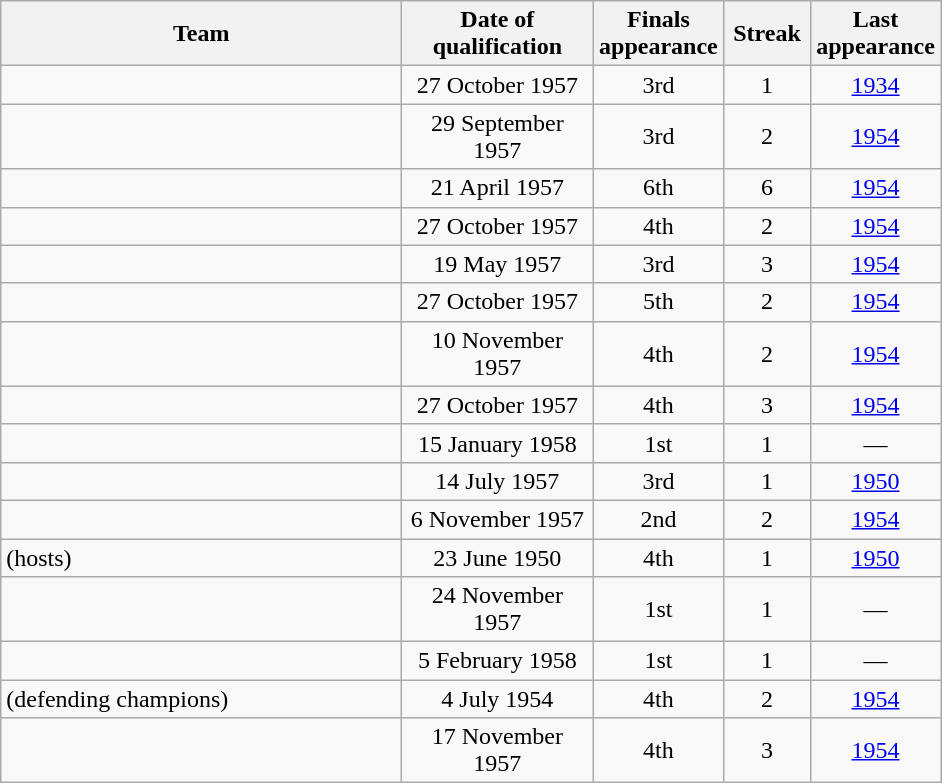<table class="wikitable sortable" style="text-align: center;">
<tr>
<th width=260>Team</th>
<th width=120>Date of qualification</th>
<th width=80>Finals appearance</th>
<th width=50>Streak</th>
<th width=80>Last appearance</th>
</tr>
<tr>
<td style="text-align:left;"></td>
<td>27 October 1957</td>
<td>3rd</td>
<td>1</td>
<td><a href='#'>1934</a></td>
</tr>
<tr>
<td style="text-align:left;"></td>
<td>29 September 1957</td>
<td>3rd</td>
<td>2</td>
<td><a href='#'>1954</a></td>
</tr>
<tr>
<td style="text-align:left;"></td>
<td>21 April 1957</td>
<td>6th</td>
<td>6</td>
<td><a href='#'>1954</a></td>
</tr>
<tr>
<td style="text-align:left;"></td>
<td>27 October 1957</td>
<td>4th</td>
<td>2</td>
<td><a href='#'>1954</a></td>
</tr>
<tr>
<td style="text-align:left;"></td>
<td>19 May 1957</td>
<td>3rd</td>
<td>3</td>
<td><a href='#'>1954</a></td>
</tr>
<tr>
<td style="text-align:left;"></td>
<td>27 October 1957</td>
<td>5th</td>
<td>2</td>
<td><a href='#'>1954</a></td>
</tr>
<tr>
<td style="text-align:left;"></td>
<td>10 November 1957</td>
<td>4th</td>
<td>2</td>
<td><a href='#'>1954</a></td>
</tr>
<tr>
<td style="text-align:left;"></td>
<td>27 October 1957</td>
<td>4th</td>
<td>3</td>
<td><a href='#'>1954</a></td>
</tr>
<tr>
<td style="text-align:left;"></td>
<td>15 January 1958</td>
<td>1st</td>
<td>1</td>
<td>—</td>
</tr>
<tr>
<td style="text-align:left;"></td>
<td>14 July 1957</td>
<td>3rd</td>
<td>1</td>
<td><a href='#'>1950</a></td>
</tr>
<tr>
<td style="text-align:left;"></td>
<td>6 November 1957</td>
<td>2nd</td>
<td>2</td>
<td><a href='#'>1954</a></td>
</tr>
<tr>
<td style="text-align:left;"> (hosts)</td>
<td>23 June 1950</td>
<td>4th</td>
<td>1</td>
<td><a href='#'>1950</a></td>
</tr>
<tr>
<td style="text-align:left;"></td>
<td>24 November 1957</td>
<td>1st</td>
<td>1</td>
<td>—</td>
</tr>
<tr>
<td style="text-align:left;"></td>
<td>5 February 1958</td>
<td>1st</td>
<td>1</td>
<td>—</td>
</tr>
<tr>
<td style="text-align:left;"> (defending champions)</td>
<td>4 July 1954</td>
<td>4th</td>
<td>2</td>
<td><a href='#'>1954</a></td>
</tr>
<tr>
<td style="text-align:left;"></td>
<td>17 November 1957</td>
<td>4th</td>
<td>3</td>
<td><a href='#'>1954</a></td>
</tr>
</table>
